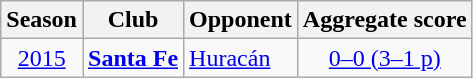<table class="wikitable sortable">
<tr>
<th>Season</th>
<th>Club</th>
<th>Opponent</th>
<th>Aggregate score</th>
</tr>
<tr>
<td align=center><a href='#'>2015</a></td>
<td><strong><a href='#'>Santa Fe</a></strong></td>
<td> <a href='#'>Huracán</a></td>
<td align=center><a href='#'>0–0 (3–1 p)</a></td>
</tr>
</table>
